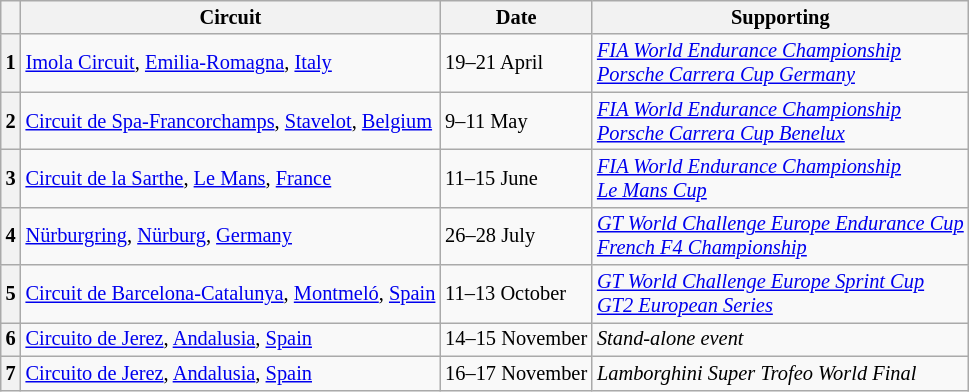<table class="wikitable" style="font-size: 85%;">
<tr>
<th></th>
<th>Circuit</th>
<th>Date</th>
<th>Supporting</th>
</tr>
<tr>
<th>1</th>
<td> <a href='#'>Imola Circuit</a>, <a href='#'>Emilia-Romagna</a>, <a href='#'>Italy</a></td>
<td>19–21 April</td>
<td><em><a href='#'>FIA World Endurance Championship</a><br><a href='#'>Porsche Carrera Cup Germany</a></em></td>
</tr>
<tr>
<th>2</th>
<td> <a href='#'>Circuit de Spa-Francorchamps</a>, <a href='#'>Stavelot</a>, <a href='#'>Belgium</a></td>
<td>9–11 May</td>
<td><em><a href='#'>FIA World Endurance Championship</a><br><a href='#'>Porsche Carrera Cup Benelux</a></em></td>
</tr>
<tr>
<th>3</th>
<td> <a href='#'>Circuit de la Sarthe</a>, <a href='#'>Le Mans</a>, <a href='#'>France</a></td>
<td>11–15 June</td>
<td><em><a href='#'>FIA World Endurance Championship</a><br><a href='#'>Le Mans Cup</a></em></td>
</tr>
<tr>
<th>4</th>
<td> <a href='#'>Nürburgring</a>, <a href='#'>Nürburg</a>, <a href='#'>Germany</a></td>
<td>26–28 July</td>
<td><em><a href='#'>GT World Challenge Europe Endurance Cup</a><br><a href='#'>French F4 Championship</a></em></td>
</tr>
<tr>
<th>5</th>
<td> <a href='#'>Circuit de Barcelona-Catalunya</a>, <a href='#'>Montmeló</a>, <a href='#'>Spain</a></td>
<td>11–13 October</td>
<td><em><a href='#'>GT World Challenge Europe Sprint Cup</a><br><a href='#'>GT2 European Series</a></em></td>
</tr>
<tr>
<th>6</th>
<td> <a href='#'>Circuito de Jerez</a>, <a href='#'>Andalusia</a>, <a href='#'>Spain</a></td>
<td>14–15 November</td>
<td><em>Stand-alone event</em></td>
</tr>
<tr>
<th>7</th>
<td> <a href='#'>Circuito de Jerez</a>, <a href='#'>Andalusia</a>, <a href='#'>Spain</a></td>
<td>16–17 November</td>
<td><em>Lamborghini Super Trofeo World Final</em></td>
</tr>
</table>
